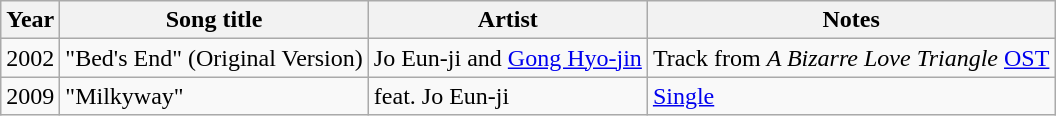<table class="wikitable sortable" border="1">
<tr>
<th>Year</th>
<th>Song title</th>
<th>Artist</th>
<th class="unsortable">Notes</th>
</tr>
<tr>
<td>2002</td>
<td> "Bed's End" (Original Version)</td>
<td>Jo Eun-ji and <a href='#'>Gong Hyo-jin</a></td>
<td>Track from <em>A Bizarre Love Triangle</em> <a href='#'>OST</a></td>
</tr>
<tr>
<td>2009</td>
<td>"Milkyway"</td>
<td> feat. Jo Eun-ji</td>
<td><a href='#'>Single</a></td>
</tr>
</table>
